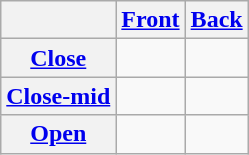<table class="wikitable" style="text-align:center;">
<tr>
<th></th>
<th><a href='#'>Front</a></th>
<th><a href='#'>Back</a></th>
</tr>
<tr>
<th><a href='#'>Close</a></th>
<td> </td>
<td> </td>
</tr>
<tr>
<th><a href='#'>Close-mid</a></th>
<td> </td>
<td> </td>
</tr>
<tr>
<th><a href='#'>Open</a></th>
<td> </td>
<td> </td>
</tr>
</table>
